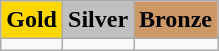<table class=wikitable>
<tr>
<td align=center bgcolor=gold> <strong>Gold</strong></td>
<td align=center bgcolor=silver> <strong>Silver</strong></td>
<td align=center bgcolor=cc9966> <strong>Bronze</strong></td>
</tr>
<tr>
<td></td>
<td></td>
<td></td>
</tr>
</table>
